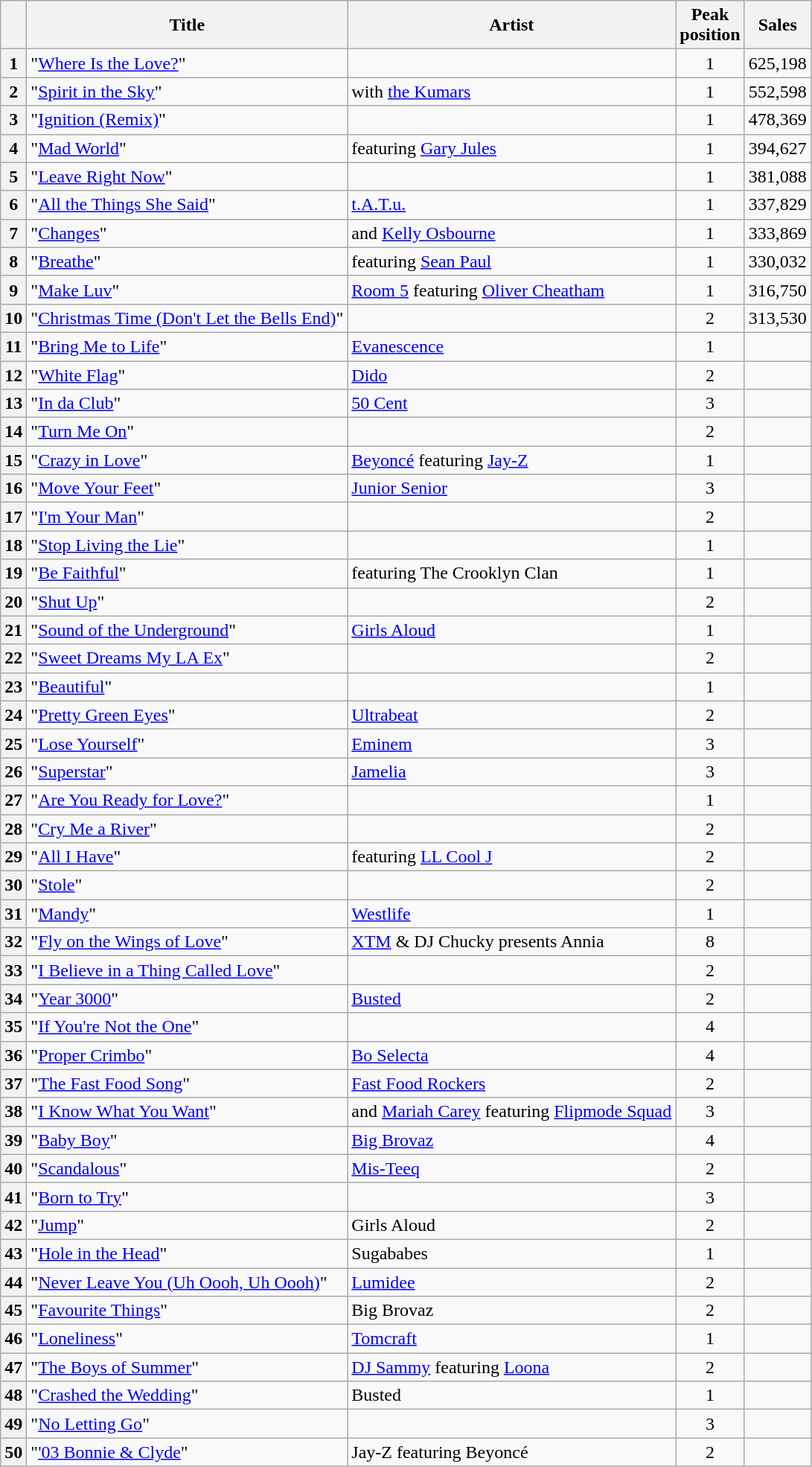<table class="wikitable sortable plainrowheaders">
<tr>
<th scope=col></th>
<th scope=col>Title</th>
<th scope=col>Artist</th>
<th scope=col>Peak<br>position</th>
<th scope=col>Sales</th>
</tr>
<tr>
<th scope=row style="text-align:center;">1</th>
<td>"<a href='#'>Where Is the Love?</a>"</td>
<td></td>
<td align="center">1</td>
<td align="right">625,198</td>
</tr>
<tr>
<th scope=row style="text-align:center;">2</th>
<td>"<a href='#'>Spirit in the Sky</a>"</td>
<td> with <a href='#'>the Kumars</a></td>
<td align="center">1</td>
<td align="right">552,598</td>
</tr>
<tr>
<th scope=row style="text-align:center;">3</th>
<td>"<a href='#'>Ignition (Remix)</a>"</td>
<td></td>
<td align="center">1</td>
<td align="right">478,369</td>
</tr>
<tr>
<th scope=row style="text-align:center;">4</th>
<td>"<a href='#'>Mad World</a>"</td>
<td> featuring <a href='#'>Gary Jules</a></td>
<td align="center">1</td>
<td align="right">394,627</td>
</tr>
<tr>
<th scope=row style="text-align:center;">5</th>
<td>"<a href='#'>Leave Right Now</a>"</td>
<td></td>
<td align="center">1</td>
<td align="right">381,088</td>
</tr>
<tr>
<th scope=row style="text-align:center;">6</th>
<td>"<a href='#'>All the Things She Said</a>"</td>
<td><a href='#'>t.A.T.u.</a></td>
<td align="center">1</td>
<td align="right">337,829</td>
</tr>
<tr>
<th scope=row style="text-align:center;">7</th>
<td>"<a href='#'>Changes</a>"</td>
<td> and <a href='#'>Kelly Osbourne</a></td>
<td align="center">1</td>
<td align="right">333,869</td>
</tr>
<tr>
<th scope=row style="text-align:center;">8</th>
<td>"<a href='#'>Breathe</a>"</td>
<td> featuring <a href='#'>Sean Paul</a></td>
<td align="center">1</td>
<td align="right">330,032</td>
</tr>
<tr>
<th scope=row style="text-align:center;">9</th>
<td>"<a href='#'>Make Luv</a>"</td>
<td><a href='#'>Room 5</a> featuring <a href='#'>Oliver Cheatham</a></td>
<td align="center">1</td>
<td align="right">316,750</td>
</tr>
<tr>
<th scope=row style="text-align:center;">10</th>
<td>"<a href='#'>Christmas Time (Don't Let the Bells End)</a>"</td>
<td></td>
<td align="center">2</td>
<td align="right">313,530</td>
</tr>
<tr>
<th scope=row style="text-align:center;">11</th>
<td>"<a href='#'>Bring Me to Life</a>"</td>
<td><a href='#'>Evanescence</a></td>
<td align="center">1</td>
<td></td>
</tr>
<tr>
<th scope=row style="text-align:center;">12</th>
<td>"<a href='#'>White Flag</a>"</td>
<td><a href='#'>Dido</a></td>
<td align="center">2</td>
<td></td>
</tr>
<tr>
<th scope=row style="text-align:center;">13</th>
<td>"<a href='#'>In da Club</a>"</td>
<td><a href='#'>50 Cent</a></td>
<td align="center">3</td>
<td></td>
</tr>
<tr>
<th scope=row style="text-align:center;">14</th>
<td>"<a href='#'>Turn Me On</a>"</td>
<td></td>
<td align="center">2</td>
<td></td>
</tr>
<tr>
<th scope=row style="text-align:center;">15</th>
<td>"<a href='#'>Crazy in Love</a>"</td>
<td><a href='#'>Beyoncé</a> featuring <a href='#'>Jay-Z</a></td>
<td align="center">1</td>
<td></td>
</tr>
<tr>
<th scope=row style="text-align:center;">16</th>
<td>"<a href='#'>Move Your Feet</a>"</td>
<td><a href='#'>Junior Senior</a></td>
<td align="center">3</td>
<td></td>
</tr>
<tr>
<th scope=row style="text-align:center;">17</th>
<td>"<a href='#'>I'm Your Man</a>"</td>
<td></td>
<td align="center">2</td>
<td></td>
</tr>
<tr>
<th scope=row style="text-align:center;">18</th>
<td>"<a href='#'>Stop Living the Lie</a>"</td>
<td></td>
<td align="center">1</td>
<td></td>
</tr>
<tr>
<th scope=row style="text-align:center;">19</th>
<td>"<a href='#'>Be Faithful</a>"</td>
<td> featuring The Crooklyn Clan</td>
<td align="center">1</td>
<td></td>
</tr>
<tr>
<th scope=row style="text-align:center;">20</th>
<td>"<a href='#'>Shut Up</a>"</td>
<td></td>
<td align="center">2</td>
<td></td>
</tr>
<tr>
<th scope=row style="text-align:center;">21</th>
<td>"<a href='#'>Sound of the Underground</a>"</td>
<td><a href='#'>Girls Aloud</a></td>
<td align="center">1</td>
<td></td>
</tr>
<tr>
<th scope=row style="text-align:center;">22</th>
<td>"<a href='#'>Sweet Dreams My LA Ex</a>"</td>
<td></td>
<td align="center">2</td>
<td></td>
</tr>
<tr>
<th scope=row style="text-align:center;">23</th>
<td>"<a href='#'>Beautiful</a>"</td>
<td></td>
<td align="center">1</td>
<td></td>
</tr>
<tr>
<th scope=row style="text-align:center;">24</th>
<td>"<a href='#'>Pretty Green Eyes</a>"</td>
<td><a href='#'>Ultrabeat</a></td>
<td align="center">2</td>
<td></td>
</tr>
<tr>
<th scope=row style="text-align:center;">25</th>
<td>"<a href='#'>Lose Yourself</a>"</td>
<td><a href='#'>Eminem</a></td>
<td align="center">3</td>
<td></td>
</tr>
<tr>
<th scope=row style="text-align:center;">26</th>
<td>"<a href='#'>Superstar</a>"</td>
<td><a href='#'>Jamelia</a></td>
<td align="center">3</td>
<td></td>
</tr>
<tr>
<th scope=row style="text-align:center;">27</th>
<td>"<a href='#'>Are You Ready for Love?</a>"</td>
<td></td>
<td align="center">1</td>
<td></td>
</tr>
<tr>
<th scope=row style="text-align:center;">28</th>
<td>"<a href='#'>Cry Me a River</a>"</td>
<td></td>
<td align="center">2</td>
<td></td>
</tr>
<tr>
<th scope=row style="text-align:center;">29</th>
<td>"<a href='#'>All I Have</a>"</td>
<td> featuring <a href='#'>LL Cool J</a></td>
<td align="center">2</td>
<td></td>
</tr>
<tr>
<th scope=row style="text-align:center;">30</th>
<td>"<a href='#'>Stole</a>"</td>
<td></td>
<td align="center">2</td>
<td></td>
</tr>
<tr>
<th scope=row style="text-align:center;">31</th>
<td>"<a href='#'>Mandy</a>"</td>
<td><a href='#'>Westlife</a></td>
<td align="center">1</td>
<td></td>
</tr>
<tr>
<th scope=row style="text-align:center;">32</th>
<td>"<a href='#'>Fly on the Wings of Love</a>"</td>
<td><a href='#'>XTM</a> & DJ Chucky presents Annia</td>
<td align="center">8</td>
<td></td>
</tr>
<tr>
<th scope=row style="text-align:center;">33</th>
<td>"<a href='#'>I Believe in a Thing Called Love</a>"</td>
<td></td>
<td align="center">2</td>
<td></td>
</tr>
<tr>
<th scope=row style="text-align:center;">34</th>
<td>"<a href='#'>Year 3000</a>"</td>
<td><a href='#'>Busted</a></td>
<td align="center">2</td>
<td></td>
</tr>
<tr>
<th scope=row style="text-align:center;">35</th>
<td>"<a href='#'>If You're Not the One</a>"</td>
<td></td>
<td align="center">4</td>
<td></td>
</tr>
<tr>
<th scope=row style="text-align:center;">36</th>
<td>"<a href='#'>Proper Crimbo</a>"</td>
<td><a href='#'>Bo Selecta</a></td>
<td align="center">4</td>
<td></td>
</tr>
<tr>
<th scope=row style="text-align:center;">37</th>
<td>"<a href='#'>The Fast Food Song</a>"</td>
<td><a href='#'>Fast Food Rockers</a></td>
<td align="center">2</td>
<td></td>
</tr>
<tr>
<th scope=row style="text-align:center;">38</th>
<td>"<a href='#'>I Know What You Want</a>"</td>
<td> and <a href='#'>Mariah Carey</a> featuring <a href='#'>Flipmode Squad</a></td>
<td align="center">3</td>
<td></td>
</tr>
<tr>
<th scope=row style="text-align:center;">39</th>
<td>"<a href='#'>Baby Boy</a>"</td>
<td><a href='#'>Big Brovaz</a></td>
<td align="center">4</td>
<td></td>
</tr>
<tr>
<th scope=row style="text-align:center;">40</th>
<td>"<a href='#'>Scandalous</a>"</td>
<td><a href='#'>Mis-Teeq</a></td>
<td align="center">2</td>
<td></td>
</tr>
<tr>
<th scope=row style="text-align:center;">41</th>
<td>"<a href='#'>Born to Try</a>"</td>
<td></td>
<td align="center">3</td>
<td></td>
</tr>
<tr>
<th scope=row style="text-align:center;">42</th>
<td>"<a href='#'>Jump</a>"</td>
<td>Girls Aloud</td>
<td align="center">2</td>
<td></td>
</tr>
<tr>
<th scope=row style="text-align:center;">43</th>
<td>"<a href='#'>Hole in the Head</a>"</td>
<td>Sugababes</td>
<td align="center">1</td>
<td></td>
</tr>
<tr>
<th scope=row style="text-align:center;">44</th>
<td>"<a href='#'>Never Leave You (Uh Oooh, Uh Oooh)</a>"</td>
<td><a href='#'>Lumidee</a></td>
<td align="center">2</td>
<td></td>
</tr>
<tr>
<th scope=row style="text-align:center;">45</th>
<td>"<a href='#'>Favourite Things</a>"</td>
<td>Big Brovaz</td>
<td align="center">2</td>
<td></td>
</tr>
<tr>
<th scope=row style="text-align:center;">46</th>
<td>"<a href='#'>Loneliness</a>"</td>
<td><a href='#'>Tomcraft</a></td>
<td align="center">1</td>
<td></td>
</tr>
<tr>
<th scope=row style="text-align:center;">47</th>
<td>"<a href='#'>The Boys of Summer</a>"</td>
<td><a href='#'>DJ Sammy</a> featuring <a href='#'>Loona</a></td>
<td align="center">2</td>
<td></td>
</tr>
<tr>
<th scope=row style="text-align:center;">48</th>
<td>"<a href='#'>Crashed the Wedding</a>"</td>
<td>Busted</td>
<td align="center">1</td>
<td></td>
</tr>
<tr>
<th scope=row style="text-align:center;">49</th>
<td>"<a href='#'>No Letting Go</a>"</td>
<td></td>
<td align="center">3</td>
<td></td>
</tr>
<tr>
<th scope=row style="text-align:center;">50</th>
<td>"<a href='#'>'03 Bonnie & Clyde</a>"</td>
<td>Jay-Z featuring Beyoncé</td>
<td align="center">2</td>
<td></td>
</tr>
</table>
